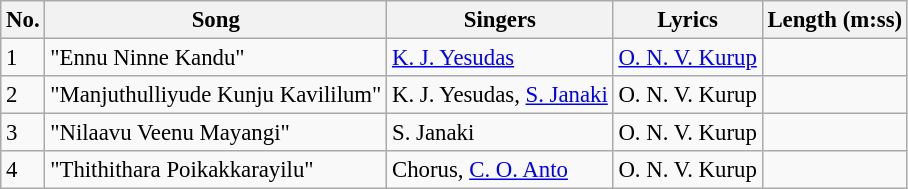<table class="wikitable" style="font-size:95%;">
<tr>
<th>No.</th>
<th>Song</th>
<th>Singers</th>
<th>Lyrics</th>
<th>Length (m:ss)</th>
</tr>
<tr>
<td>1</td>
<td>"Ennu Ninne Kandu"</td>
<td><a href='#'>K. J. Yesudas</a></td>
<td><a href='#'>O. N. V. Kurup</a></td>
<td></td>
</tr>
<tr>
<td>2</td>
<td>"Manjuthulliyude Kunju Kavililum"</td>
<td>K. J. Yesudas, <a href='#'>S. Janaki</a></td>
<td>O. N. V. Kurup</td>
<td></td>
</tr>
<tr>
<td>3</td>
<td>"Nilaavu Veenu Mayangi"</td>
<td>S. Janaki</td>
<td>O. N. V. Kurup</td>
<td></td>
</tr>
<tr>
<td>4</td>
<td>"Thithithara Poikakkarayilu"</td>
<td>Chorus, <a href='#'>C. O. Anto</a></td>
<td>O. N. V. Kurup</td>
<td></td>
</tr>
</table>
